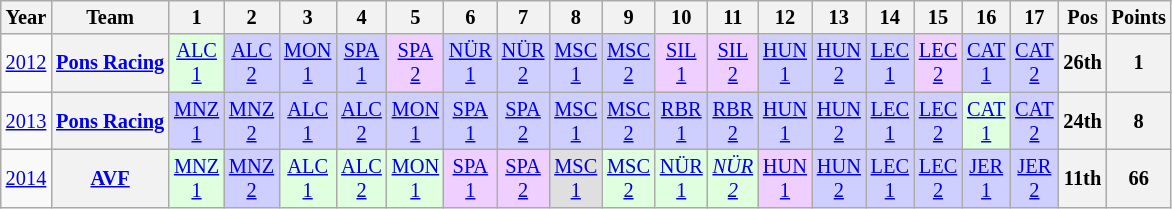<table class="wikitable" style="text-align:center; font-size:85%">
<tr>
<th>Year</th>
<th>Team</th>
<th>1</th>
<th>2</th>
<th>3</th>
<th>4</th>
<th>5</th>
<th>6</th>
<th>7</th>
<th>8</th>
<th>9</th>
<th>10</th>
<th>11</th>
<th>12</th>
<th>13</th>
<th>14</th>
<th>15</th>
<th>16</th>
<th>17</th>
<th>Pos</th>
<th>Points</th>
</tr>
<tr>
<td><a href='#'>2012</a></td>
<th nowrap><a href='#'>Pons Racing</a></th>
<td style="background:#DFFFDF;"><a href='#'>ALC<br>1</a><br></td>
<td style="background:#CFCFFF;"><a href='#'>ALC<br>2</a><br></td>
<td style="background:#CFCFFF;"><a href='#'>MON<br>1</a><br></td>
<td style="background:#CFCFFF;"><a href='#'>SPA<br>1</a><br></td>
<td style="background:#EFCFFF;"><a href='#'>SPA<br>2</a><br></td>
<td style="background:#CFCFFF;"><a href='#'>NÜR<br>1</a><br></td>
<td style="background:#CFCFFF;"><a href='#'>NÜR<br>2</a><br></td>
<td style="background:#CFCFFF;"><a href='#'>MSC<br>1</a><br></td>
<td style="background:#CFCFFF;"><a href='#'>MSC<br>2</a><br></td>
<td style="background:#EFCFFF;"><a href='#'>SIL<br>1</a><br></td>
<td style="background:#EFCFFF;"><a href='#'>SIL<br>2</a><br></td>
<td style="background:#CFCFFF;"><a href='#'>HUN<br>1</a><br></td>
<td style="background:#CFCFFF;"><a href='#'>HUN<br>2</a><br></td>
<td style="background:#CFCFFF;"><a href='#'>LEC<br>1</a><br></td>
<td style="background:#EFCFFF;"><a href='#'>LEC<br>2</a><br></td>
<td style="background:#CFCFFF;"><a href='#'>CAT<br>1</a><br></td>
<td style="background:#CFCFFF;"><a href='#'>CAT<br>2</a><br></td>
<th>26th</th>
<th>1</th>
</tr>
<tr>
<td><a href='#'>2013</a></td>
<th nowrap><a href='#'>Pons Racing</a></th>
<td style="background:#CFCFFF;"><a href='#'>MNZ<br>1</a><br></td>
<td style="background:#CFCFFF;"><a href='#'>MNZ<br>2</a><br></td>
<td style="background:#CFCFFF;"><a href='#'>ALC<br>1</a><br></td>
<td style="background:#CFCFFF;"><a href='#'>ALC<br>2</a><br></td>
<td style="background:#CFCFFF;"><a href='#'>MON<br>1</a><br></td>
<td style="background:#CFCFFF;"><a href='#'>SPA<br>1</a><br></td>
<td style="background:#CFCFFF;"><a href='#'>SPA<br>2</a><br></td>
<td style="background:#CFCFFF;"><a href='#'>MSC<br>1</a><br></td>
<td style="background:#CFCFFF;"><a href='#'>MSC<br>2</a><br></td>
<td style="background:#CFCFFF;"><a href='#'>RBR<br>1</a><br></td>
<td style="background:#CFCFFF;"><a href='#'>RBR<br>2</a><br></td>
<td style="background:#CFCFFF;"><a href='#'>HUN<br>1</a><br></td>
<td style="background:#CFCFFF;"><a href='#'>HUN<br>2</a><br></td>
<td style="background:#CFCFFF;"><a href='#'>LEC<br>1</a><br></td>
<td style="background:#CFCFFF;"><a href='#'>LEC<br>2</a><br></td>
<td style="background:#DFFFDF;"><a href='#'>CAT<br>1</a><br></td>
<td style="background:#CFCFFF;"><a href='#'>CAT<br>2</a><br></td>
<th>24th</th>
<th>8</th>
</tr>
<tr>
<td><a href='#'>2014</a></td>
<th nowrap><a href='#'>AVF</a></th>
<td style="background:#DFFFDF;"><a href='#'>MNZ<br>1</a><br></td>
<td style="background:#CFCFFF;"><a href='#'>MNZ<br>2</a><br></td>
<td style="background:#DFFFDF;"><a href='#'>ALC<br>1</a><br></td>
<td style="background:#DFFFDF;"><a href='#'>ALC<br>2</a><br></td>
<td style="background:#DFFFDF;"><a href='#'>MON<br>1</a><br></td>
<td style="background:#EFCFFF;"><a href='#'>SPA<br>1</a><br></td>
<td style="background:#EFCFFF;"><a href='#'>SPA<br>2</a><br></td>
<td style="background:#DFDFDF;"><a href='#'>MSC<br>1</a><br></td>
<td style="background:#DFFFDF;"><a href='#'>MSC<br>2</a><br></td>
<td style="background:#DFFFDF;"><a href='#'>NÜR<br>1</a><br></td>
<td style="background:#DFFFDF;"><em><a href='#'>NÜR<br>2</a></em><br></td>
<td style="background:#EFCFFF;"><a href='#'>HUN<br>1</a><br></td>
<td style="background:#CFCFFF;"><a href='#'>HUN<br>2</a><br></td>
<td style="background:#CFCFFF;"><a href='#'>LEC<br>1</a><br></td>
<td style="background:#CFCFFF;"><a href='#'>LEC<br>2</a><br></td>
<td style="background:#CFCFFF;"><a href='#'>JER<br>1</a><br></td>
<td style="background:#CFCFFF;"><a href='#'>JER<br>2</a><br></td>
<th>11th</th>
<th>66</th>
</tr>
</table>
